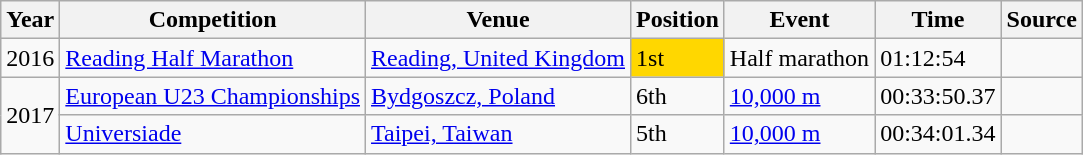<table class="wikitable">
<tr>
<th>Year</th>
<th>Competition</th>
<th>Venue</th>
<th>Position</th>
<th>Event</th>
<th>Time</th>
<th>Source</th>
</tr>
<tr>
<td>2016</td>
<td><a href='#'>Reading Half Marathon</a></td>
<td><a href='#'>Reading, United Kingdom</a></td>
<td bgcolor="gold">1st</td>
<td>Half marathon</td>
<td>01:12:54</td>
<td></td>
</tr>
<tr>
<td rowspan=2>2017</td>
<td><a href='#'>European U23 Championships</a></td>
<td><a href='#'>Bydgoszcz, Poland</a></td>
<td>6th</td>
<td><a href='#'>10,000 m</a></td>
<td>00:33:50.37</td>
<td></td>
</tr>
<tr>
<td><a href='#'>Universiade</a></td>
<td><a href='#'>Taipei, Taiwan</a></td>
<td>5th</td>
<td><a href='#'>10,000 m</a></td>
<td>00:34:01.34</td>
<td></td>
</tr>
</table>
